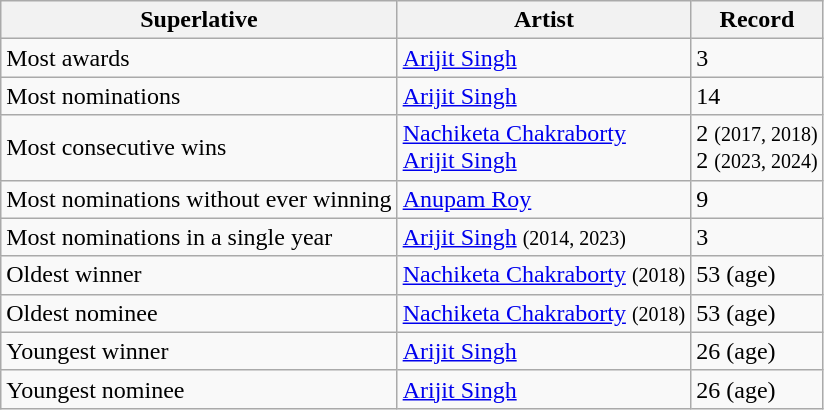<table class="wikitable">
<tr>
<th>Superlative</th>
<th>Artist</th>
<th>Record</th>
</tr>
<tr>
<td>Most awards</td>
<td><a href='#'>Arijit Singh</a></td>
<td>3</td>
</tr>
<tr>
<td>Most nominations</td>
<td><a href='#'>Arijit Singh</a></td>
<td>14</td>
</tr>
<tr>
<td>Most consecutive wins</td>
<td><a href='#'>Nachiketa Chakraborty</a><br><a href='#'>Arijit Singh</a></td>
<td>2 <small>(2017, 2018)</small><br>2 <small>(2023, 2024)</small></td>
</tr>
<tr>
<td>Most nominations without ever winning</td>
<td><a href='#'>Anupam Roy</a></td>
<td>9</td>
</tr>
<tr>
<td>Most nominations in a single year</td>
<td><a href='#'>Arijit Singh</a> <small>(2014, 2023)</small></td>
<td>3</td>
</tr>
<tr>
<td>Oldest winner</td>
<td><a href='#'>Nachiketa Chakraborty</a> <small>(2018)</small></td>
<td>53 (age)</td>
</tr>
<tr>
<td>Oldest nominee</td>
<td><a href='#'>Nachiketa Chakraborty</a> <small>(2018)</small></td>
<td>53 (age)</td>
</tr>
<tr>
<td>Youngest winner</td>
<td><a href='#'>Arijit Singh</a></td>
<td>26 (age)</td>
</tr>
<tr>
<td>Youngest nominee</td>
<td><a href='#'>Arijit Singh</a></td>
<td>26 (age)</td>
</tr>
</table>
